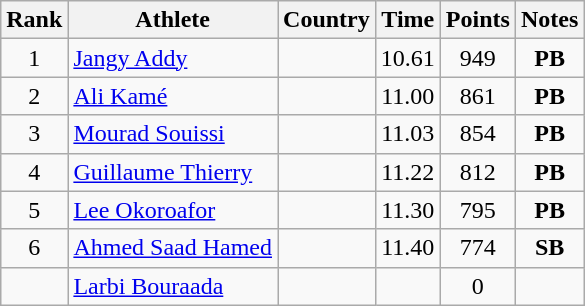<table class="wikitable sortable" style="text-align:center">
<tr>
<th>Rank</th>
<th>Athlete</th>
<th>Country</th>
<th>Time</th>
<th>Points</th>
<th>Notes</th>
</tr>
<tr>
<td>1</td>
<td align=left><a href='#'>Jangy Addy</a></td>
<td align=left></td>
<td>10.61</td>
<td>949</td>
<td><strong>PB</strong></td>
</tr>
<tr>
<td>2</td>
<td align=left><a href='#'>Ali Kamé</a></td>
<td align=left></td>
<td>11.00</td>
<td>861</td>
<td><strong>PB</strong></td>
</tr>
<tr>
<td>3</td>
<td align=left><a href='#'>Mourad Souissi</a></td>
<td align=left></td>
<td>11.03</td>
<td>854</td>
<td><strong>PB</strong></td>
</tr>
<tr>
<td>4</td>
<td align=left><a href='#'>Guillaume Thierry</a></td>
<td align=left></td>
<td>11.22</td>
<td>812</td>
<td><strong>PB</strong></td>
</tr>
<tr>
<td>5</td>
<td align=left><a href='#'>Lee Okoroafor</a></td>
<td align=left></td>
<td>11.30</td>
<td>795</td>
<td><strong>PB</strong></td>
</tr>
<tr>
<td>6</td>
<td align=left><a href='#'>Ahmed Saad Hamed</a></td>
<td align=left></td>
<td>11.40</td>
<td>774</td>
<td><strong>SB</strong></td>
</tr>
<tr>
<td></td>
<td align=left><a href='#'>Larbi Bouraada</a></td>
<td align=left></td>
<td></td>
<td>0</td>
<td></td>
</tr>
</table>
